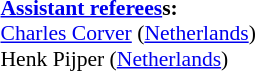<table style="width:100%; font-size:90%;">
<tr>
<td><br><strong><a href='#'>Assistant referees</a>s:</strong>
<br><a href='#'>Charles Corver</a> (<a href='#'>Netherlands</a>)
<br>Henk Pijper (<a href='#'>Netherlands</a>)</td>
</tr>
</table>
